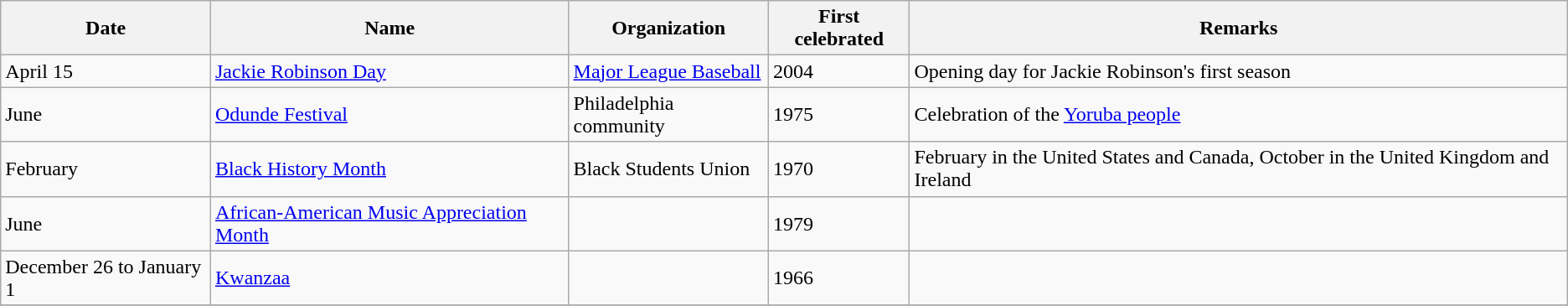<table class="wikitable">
<tr>
<th colspan=1>Date</th>
<th>Name</th>
<th>Organization</th>
<th>First celebrated</th>
<th>Remarks</th>
</tr>
<tr>
<td>April 15</td>
<td><a href='#'>Jackie Robinson Day</a></td>
<td><a href='#'>Major League Baseball</a></td>
<td>2004</td>
<td>Opening day for Jackie Robinson's first season</td>
</tr>
<tr>
<td>June</td>
<td><a href='#'>Odunde Festival</a></td>
<td>Philadelphia community</td>
<td>1975</td>
<td>Celebration of the <a href='#'>Yoruba people</a></td>
</tr>
<tr>
<td>February</td>
<td><a href='#'>Black History Month</a></td>
<td>Black Students Union</td>
<td>1970</td>
<td>February in the United States and Canada, October in the United Kingdom and Ireland</td>
</tr>
<tr>
<td>June</td>
<td><a href='#'>African-American Music Appreciation Month</a></td>
<td></td>
<td>1979</td>
<td></td>
</tr>
<tr>
<td>December 26 to January 1</td>
<td><a href='#'>Kwanzaa</a></td>
<td></td>
<td>1966</td>
<td></td>
</tr>
<tr>
</tr>
</table>
